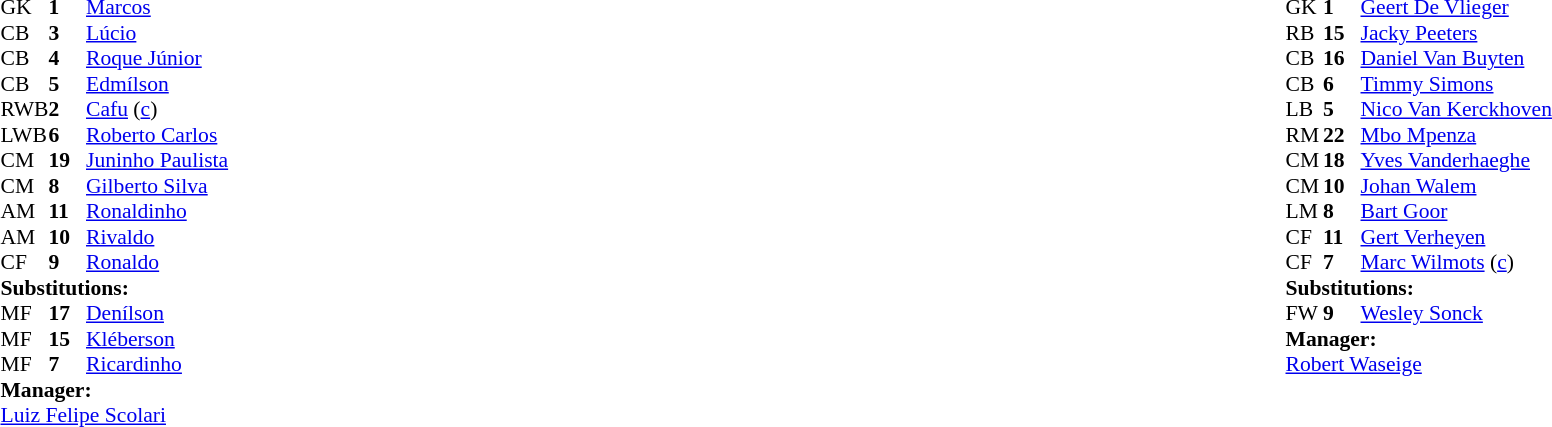<table width="100%">
<tr>
<td valign="top" width="50%"><br><table style="font-size: 90%" cellspacing="0" cellpadding="0">
<tr>
<th width="25"></th>
<th width="25"></th>
</tr>
<tr>
<td>GK</td>
<td><strong>1</strong></td>
<td><a href='#'>Marcos</a></td>
</tr>
<tr>
<td>CB</td>
<td><strong>3</strong></td>
<td><a href='#'>Lúcio</a></td>
</tr>
<tr>
<td>CB</td>
<td><strong>4</strong></td>
<td><a href='#'>Roque Júnior</a></td>
</tr>
<tr>
<td>CB</td>
<td><strong>5</strong></td>
<td><a href='#'>Edmílson</a></td>
</tr>
<tr>
<td>RWB</td>
<td><strong>2</strong></td>
<td><a href='#'>Cafu</a> (<a href='#'>c</a>)</td>
</tr>
<tr>
<td>LWB</td>
<td><strong>6</strong></td>
<td><a href='#'>Roberto Carlos</a></td>
<td></td>
</tr>
<tr>
<td>CM</td>
<td><strong>19</strong></td>
<td><a href='#'>Juninho Paulista</a></td>
<td></td>
<td></td>
</tr>
<tr>
<td>CM</td>
<td><strong>8</strong></td>
<td><a href='#'>Gilberto Silva</a></td>
</tr>
<tr>
<td>AM</td>
<td><strong>11</strong></td>
<td><a href='#'>Ronaldinho</a></td>
<td></td>
<td></td>
</tr>
<tr>
<td>AM</td>
<td><strong>10</strong></td>
<td><a href='#'>Rivaldo</a></td>
<td></td>
<td></td>
</tr>
<tr>
<td>CF</td>
<td><strong>9</strong></td>
<td><a href='#'>Ronaldo</a></td>
</tr>
<tr>
<td colspan=3><strong>Substitutions:</strong></td>
</tr>
<tr>
<td>MF</td>
<td><strong>17</strong></td>
<td><a href='#'>Denílson</a></td>
<td></td>
<td></td>
</tr>
<tr>
<td>MF</td>
<td><strong>15</strong></td>
<td><a href='#'>Kléberson</a></td>
<td></td>
<td></td>
</tr>
<tr>
<td>MF</td>
<td><strong>7</strong></td>
<td><a href='#'>Ricardinho</a></td>
<td></td>
<td></td>
</tr>
<tr>
<td colspan=3><strong>Manager:</strong></td>
</tr>
<tr>
<td colspan="4"><a href='#'>Luiz Felipe Scolari</a></td>
</tr>
</table>
</td>
<td></td>
<td valign="top" width="50%"><br><table style="font-size: 90%" cellspacing="0" cellpadding="0" align="center">
<tr>
<th width="25"></th>
<th width="25"></th>
</tr>
<tr>
<td>GK</td>
<td><strong>1</strong></td>
<td><a href='#'>Geert De Vlieger</a></td>
</tr>
<tr>
<td>RB</td>
<td><strong>15</strong></td>
<td><a href='#'>Jacky Peeters</a></td>
<td></td>
<td></td>
</tr>
<tr>
<td>CB</td>
<td><strong>16</strong></td>
<td><a href='#'>Daniel Van Buyten</a></td>
</tr>
<tr>
<td>CB</td>
<td><strong>6</strong></td>
<td><a href='#'>Timmy Simons</a></td>
</tr>
<tr>
<td>LB</td>
<td><strong>5</strong></td>
<td><a href='#'>Nico Van Kerckhoven</a></td>
</tr>
<tr>
<td>RM</td>
<td><strong>22</strong></td>
<td><a href='#'>Mbo Mpenza</a></td>
</tr>
<tr>
<td>CM</td>
<td><strong>18</strong></td>
<td><a href='#'>Yves Vanderhaeghe</a></td>
<td></td>
</tr>
<tr>
<td>CM</td>
<td><strong>10</strong></td>
<td><a href='#'>Johan Walem</a></td>
</tr>
<tr>
<td>LM</td>
<td><strong>8</strong></td>
<td><a href='#'>Bart Goor</a></td>
</tr>
<tr>
<td>CF</td>
<td><strong>11</strong></td>
<td><a href='#'>Gert Verheyen</a></td>
</tr>
<tr>
<td>CF</td>
<td><strong>7</strong></td>
<td><a href='#'>Marc Wilmots</a> (<a href='#'>c</a>)</td>
</tr>
<tr>
<td colspan=3><strong>Substitutions:</strong></td>
</tr>
<tr>
<td>FW</td>
<td><strong>9</strong></td>
<td><a href='#'>Wesley Sonck</a></td>
<td></td>
<td></td>
</tr>
<tr>
<td colspan=3><strong>Manager:</strong></td>
</tr>
<tr>
<td colspan="4"><a href='#'>Robert Waseige</a></td>
</tr>
</table>
</td>
</tr>
</table>
